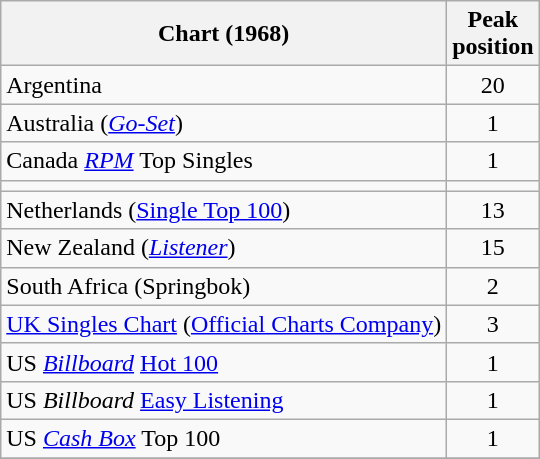<table class="wikitable sortable">
<tr>
<th>Chart (1968)</th>
<th>Peak<br>position</th>
</tr>
<tr>
<td>Argentina</td>
<td style="text-align:center;">20</td>
</tr>
<tr>
<td>Australia (<em><a href='#'>Go-Set</a></em>)</td>
<td style="text-align:center;">1</td>
</tr>
<tr>
<td>Canada <em><a href='#'>RPM</a></em> Top Singles</td>
<td style="text-align:center;">1</td>
</tr>
<tr>
<td></td>
</tr>
<tr>
<td>Netherlands (<a href='#'>Single Top 100</a>)</td>
<td align="center">13</td>
</tr>
<tr>
<td>New Zealand (<em><a href='#'>Listener</a></em>)</td>
<td style="text-align:center;">15</td>
</tr>
<tr>
<td>South Africa (Springbok)</td>
<td align="center">2</td>
</tr>
<tr>
<td><a href='#'>UK Singles Chart</a> (<a href='#'>Official Charts Company</a>)</td>
<td style="text-align:center;">3</td>
</tr>
<tr>
<td>US <em><a href='#'>Billboard</a></em> <a href='#'>Hot 100</a></td>
<td style="text-align:center;">1</td>
</tr>
<tr>
<td>US <em>Billboard</em> <a href='#'>Easy Listening</a></td>
<td style="text-align:center;">1</td>
</tr>
<tr>
<td>US <em><a href='#'>Cash Box</a></em> Top 100</td>
<td style="text-align:center;">1</td>
</tr>
<tr>
</tr>
</table>
